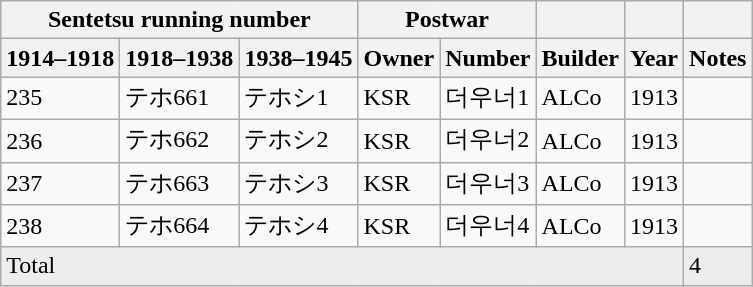<table class="wikitable">
<tr>
<th colspan="3">Sentetsu running number</th>
<th colspan="2">Postwar</th>
<th></th>
<th></th>
<th></th>
</tr>
<tr>
<th>1914–1918</th>
<th>1918–1938</th>
<th>1938–1945</th>
<th>Owner</th>
<th>Number</th>
<th>Builder</th>
<th>Year</th>
<th>Notes</th>
</tr>
<tr>
<td>235</td>
<td>テホ661</td>
<td>テホシ1</td>
<td>KSR</td>
<td>더우너1</td>
<td>ALCo</td>
<td>1913</td>
<td></td>
</tr>
<tr>
<td>236</td>
<td>テホ662</td>
<td>テホシ2</td>
<td>KSR</td>
<td>더우너2</td>
<td>ALCo</td>
<td>1913</td>
<td></td>
</tr>
<tr>
<td>237</td>
<td>テホ663</td>
<td>テホシ3</td>
<td>KSR</td>
<td>더우너3</td>
<td>ALCo</td>
<td>1913</td>
<td></td>
</tr>
<tr>
<td>238</td>
<td>テホ664</td>
<td>テホシ4</td>
<td>KSR</td>
<td>더우너4</td>
<td>ALCo</td>
<td>1913</td>
<td></td>
</tr>
<tr>
<td bgcolor=#ededed colspan="7">Total</td>
<td bgcolor=#ededed>4</td>
</tr>
</table>
